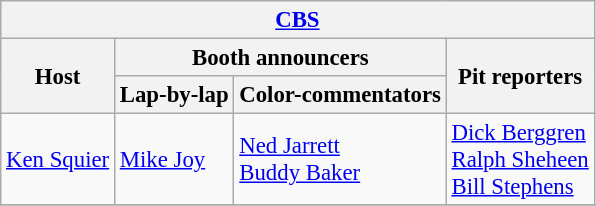<table class="wikitable" style="font-size: 95%">
<tr>
<th colspan=4><a href='#'>CBS</a></th>
</tr>
<tr>
<th rowspan=2>Host</th>
<th colspan=2>Booth announcers</th>
<th rowspan=2>Pit reporters</th>
</tr>
<tr>
<th><strong>Lap-by-lap</strong></th>
<th><strong>Color-commentators</strong></th>
</tr>
<tr>
<td><a href='#'>Ken Squier</a></td>
<td><a href='#'>Mike Joy</a></td>
<td><a href='#'>Ned Jarrett</a> <br> <a href='#'>Buddy Baker</a></td>
<td><a href='#'>Dick Berggren</a> <br> <a href='#'>Ralph Sheheen</a> <br> <a href='#'>Bill Stephens</a></td>
</tr>
<tr>
</tr>
</table>
